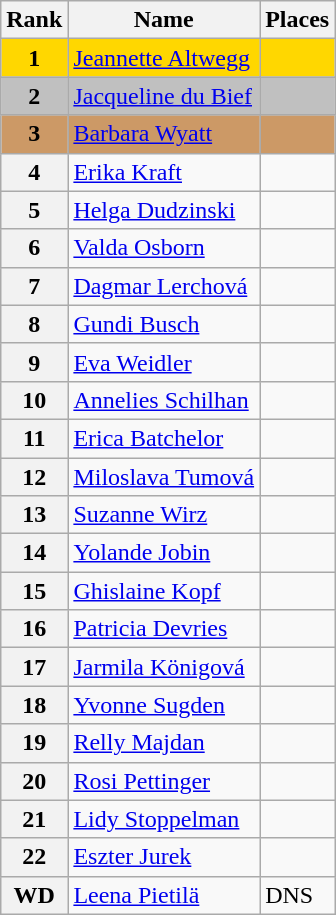<table class="wikitable">
<tr>
<th>Rank</th>
<th>Name</th>
<th>Places</th>
</tr>
<tr bgcolor="gold">
<td align="center"><strong>1</strong></td>
<td> <a href='#'>Jeannette Altwegg</a></td>
<td></td>
</tr>
<tr bgcolor="silver">
<td align="center"><strong>2</strong></td>
<td> <a href='#'>Jacqueline du Bief</a></td>
<td></td>
</tr>
<tr bgcolor="cc9966">
<td align="center"><strong>3</strong></td>
<td> <a href='#'>Barbara Wyatt</a></td>
<td></td>
</tr>
<tr>
<th>4</th>
<td> <a href='#'>Erika Kraft</a></td>
<td></td>
</tr>
<tr>
<th>5</th>
<td> <a href='#'>Helga Dudzinski</a></td>
<td></td>
</tr>
<tr>
<th>6</th>
<td> <a href='#'>Valda Osborn</a></td>
<td></td>
</tr>
<tr>
<th>7</th>
<td> <a href='#'>Dagmar Lerchová</a></td>
<td></td>
</tr>
<tr>
<th>8</th>
<td> <a href='#'>Gundi Busch</a></td>
<td></td>
</tr>
<tr>
<th>9</th>
<td> <a href='#'>Eva Weidler</a></td>
<td></td>
</tr>
<tr>
<th>10</th>
<td> <a href='#'>Annelies Schilhan</a></td>
<td></td>
</tr>
<tr>
<th>11</th>
<td> <a href='#'>Erica Batchelor</a></td>
<td></td>
</tr>
<tr>
<th>12</th>
<td> <a href='#'>Miloslava Tumová</a></td>
<td></td>
</tr>
<tr>
<th>13</th>
<td> <a href='#'>Suzanne Wirz</a></td>
<td></td>
</tr>
<tr>
<th>14</th>
<td> <a href='#'>Yolande Jobin</a></td>
<td></td>
</tr>
<tr>
<th>15</th>
<td> <a href='#'>Ghislaine Kopf</a></td>
<td></td>
</tr>
<tr>
<th>16</th>
<td> <a href='#'>Patricia Devries</a></td>
<td></td>
</tr>
<tr>
<th>17</th>
<td> <a href='#'>Jarmila Königová</a></td>
<td></td>
</tr>
<tr>
<th>18</th>
<td> <a href='#'>Yvonne Sugden</a></td>
<td></td>
</tr>
<tr>
<th>19</th>
<td> <a href='#'>Relly Majdan</a></td>
<td></td>
</tr>
<tr>
<th>20</th>
<td> <a href='#'>Rosi Pettinger</a></td>
<td></td>
</tr>
<tr>
<th>21</th>
<td> <a href='#'>Lidy Stoppelman</a></td>
<td></td>
</tr>
<tr>
<th>22</th>
<td> <a href='#'>Eszter Jurek</a></td>
<td></td>
</tr>
<tr>
<th>WD</th>
<td> <a href='#'>Leena Pietilä</a></td>
<td>DNS</td>
</tr>
</table>
